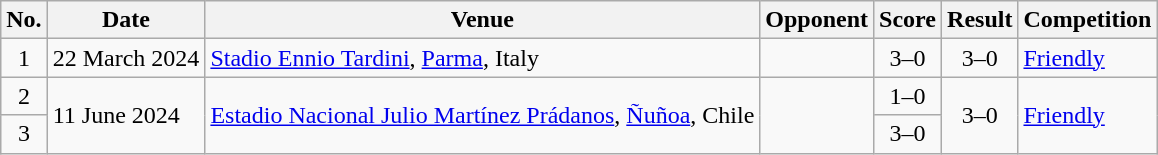<table class="wikitable sortable">
<tr>
<th>No.</th>
<th>Date</th>
<th>Venue</th>
<th>Opponent</th>
<th>Score</th>
<th>Result</th>
<th>Competition</th>
</tr>
<tr>
<td align=center>1</td>
<td>22 March 2024</td>
<td><a href='#'>Stadio Ennio Tardini</a>, <a href='#'>Parma</a>, Italy</td>
<td align=center></td>
<td align=center>3–0</td>
<td align=center>3–0</td>
<td><a href='#'>Friendly</a></td>
</tr>
<tr>
<td align=center>2</td>
<td rowspan=2>11 June 2024</td>
<td rowspan=2><a href='#'>Estadio Nacional Julio Martínez Prádanos</a>, <a href='#'>Ñuñoa</a>, Chile</td>
<td rowspan=2></td>
<td align=center>1–0</td>
<td rowspan=2 align=center>3–0</td>
<td rowspan=2><a href='#'>Friendly</a></td>
</tr>
<tr>
<td align=center>3</td>
<td align=center>3–0</td>
</tr>
</table>
